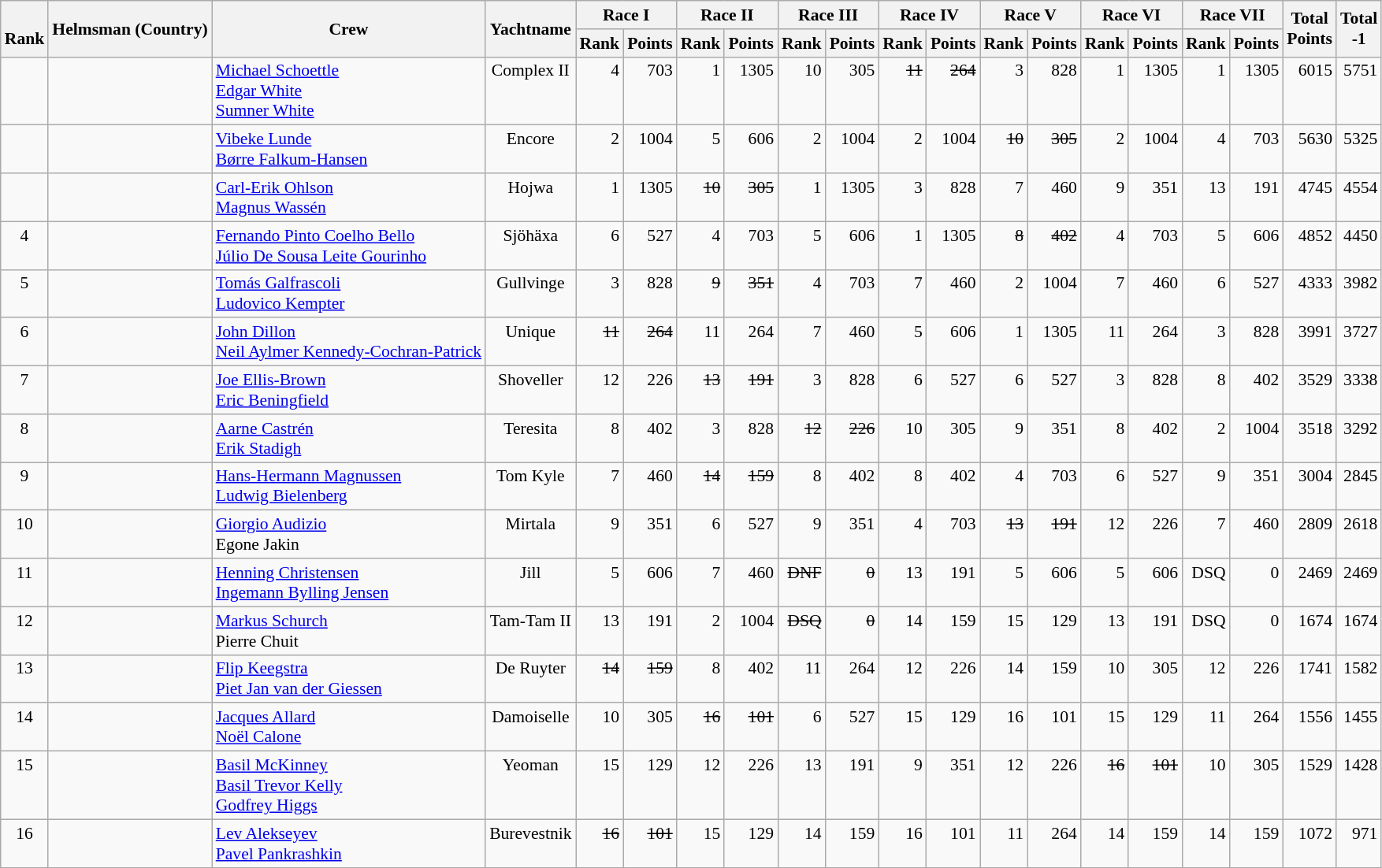<table class="wikitable" style="text-align:right; font-size:90%">
<tr>
<th rowspan="2"><br>Rank</th>
<th rowspan="2">Helmsman (Country)</th>
<th rowspan="2">Crew</th>
<th rowspan="2">Yachtname</th>
<th colspan="2">Race I</th>
<th colspan="2">Race II</th>
<th colspan="2">Race III</th>
<th colspan="2">Race IV</th>
<th colspan="2">Race V</th>
<th colspan="2">Race VI</th>
<th colspan="2">Race VII</th>
<th rowspan="2">Total <br>Points <br> </th>
<th rowspan="2">Total<br>-1<br> </th>
</tr>
<tr>
<th>Rank</th>
<th>Points</th>
<th>Rank</th>
<th>Points</th>
<th>Rank</th>
<th>Points</th>
<th>Rank</th>
<th>Points</th>
<th>Rank</th>
<th>Points</th>
<th>Rank</th>
<th>Points</th>
<th>Rank</th>
<th>Points</th>
</tr>
<tr style="vertical-align:top;">
<td align=center></td>
<td align=left></td>
<td align=left><a href='#'>Michael Schoettle</a>  <br> <a href='#'>Edgar White</a>  <br> <a href='#'>Sumner White</a> </td>
<td align=center>Complex II</td>
<td>4</td>
<td>703</td>
<td>1</td>
<td>1305</td>
<td>10</td>
<td>305</td>
<td><s>11</s></td>
<td><s>264</s></td>
<td>3</td>
<td>828</td>
<td>1</td>
<td>1305</td>
<td>1</td>
<td>1305</td>
<td>6015</td>
<td>5751</td>
</tr>
<tr style=vertical-align:top;>
<td align=center></td>
<td align=left></td>
<td align=left><a href='#'>Vibeke Lunde</a>  <br> <a href='#'>Børre Falkum-Hansen</a> </td>
<td align=center>Encore</td>
<td>2</td>
<td>1004</td>
<td>5</td>
<td>606</td>
<td>2</td>
<td>1004</td>
<td>2</td>
<td>1004</td>
<td><s>10</s></td>
<td><s>305</s></td>
<td>2</td>
<td>1004</td>
<td>4</td>
<td>703</td>
<td>5630</td>
<td>5325</td>
</tr>
<tr style=vertical-align:top;>
<td align=center></td>
<td align=left></td>
<td align=left><a href='#'>Carl-Erik Ohlson</a>  <br> <a href='#'>Magnus Wassén</a> </td>
<td align=center>Hojwa</td>
<td>1</td>
<td>1305</td>
<td><s>10</s></td>
<td><s>305</s></td>
<td>1</td>
<td>1305</td>
<td>3</td>
<td>828</td>
<td>7</td>
<td>460</td>
<td>9</td>
<td>351</td>
<td>13</td>
<td>191</td>
<td>4745</td>
<td>4554</td>
</tr>
<tr style=vertical-align:top;>
<td align=center>4</td>
<td align=left></td>
<td align=left><a href='#'>Fernando Pinto Coelho Bello</a>  <br> <a href='#'>Júlio De Sousa Leite Gourinho</a></td>
<td align=center>Sjöhäxa</td>
<td>6</td>
<td>527</td>
<td>4</td>
<td>703</td>
<td>5</td>
<td>606</td>
<td>1</td>
<td>1305</td>
<td><s>8</s></td>
<td><s>402</s></td>
<td>4</td>
<td>703</td>
<td>5</td>
<td>606</td>
<td>4852</td>
<td>4450</td>
</tr>
<tr style=vertical-align:top;>
<td align=center>5</td>
<td align=left></td>
<td align=left><a href='#'>Tomás Galfrascoli</a>  <br> <a href='#'>Ludovico Kempter</a> </td>
<td align=center>Gullvinge</td>
<td>3</td>
<td>828</td>
<td><s>9</s></td>
<td><s>351</s></td>
<td>4</td>
<td>703</td>
<td>7</td>
<td>460</td>
<td>2</td>
<td>1004</td>
<td>7</td>
<td>460</td>
<td>6</td>
<td>527</td>
<td>4333</td>
<td>3982</td>
</tr>
<tr style=vertical-align:top;>
<td align=center>6</td>
<td align=left></td>
<td align=left><a href='#'>John Dillon</a>  <br> <a href='#'>Neil Aylmer Kennedy-Cochran-Patrick</a> </td>
<td align=center>Unique</td>
<td><s>11</s></td>
<td><s>264</s></td>
<td>11</td>
<td>264</td>
<td>7</td>
<td>460</td>
<td>5</td>
<td>606</td>
<td>1</td>
<td>1305</td>
<td>11</td>
<td>264</td>
<td>3</td>
<td>828</td>
<td>3991</td>
<td>3727</td>
</tr>
<tr style=vertical-align:top;>
<td align=center>7</td>
<td align=left></td>
<td align=left><a href='#'>Joe Ellis-Brown</a>  <br> <a href='#'>Eric Beningfield</a> </td>
<td align=center>Shoveller</td>
<td>12</td>
<td>226</td>
<td><s>13</s></td>
<td><s>191</s></td>
<td>3</td>
<td>828</td>
<td>6</td>
<td>527</td>
<td>6</td>
<td>527</td>
<td>3</td>
<td>828</td>
<td>8</td>
<td>402</td>
<td>3529</td>
<td>3338</td>
</tr>
<tr style=vertical-align:top;>
<td align=center>8</td>
<td align=left></td>
<td align=left><a href='#'>Aarne Castrén</a>  <br> <a href='#'>Erik Stadigh</a> </td>
<td align=center>Teresita</td>
<td>8</td>
<td>402</td>
<td>3</td>
<td>828</td>
<td><s>12</s></td>
<td><s>226</s></td>
<td>10</td>
<td>305</td>
<td>9</td>
<td>351</td>
<td>8</td>
<td>402</td>
<td>2</td>
<td>1004</td>
<td>3518</td>
<td>3292</td>
</tr>
<tr style=vertical-align:top;>
<td align=center>9</td>
<td align=left></td>
<td align=left><a href='#'>Hans-Hermann Magnussen</a>  <br> <a href='#'>Ludwig Bielenberg</a> </td>
<td align=center>Tom Kyle</td>
<td>7</td>
<td>460</td>
<td><s>14</s></td>
<td><s>159</s></td>
<td>8</td>
<td>402</td>
<td>8</td>
<td>402</td>
<td>4</td>
<td>703</td>
<td>6</td>
<td>527</td>
<td>9</td>
<td>351</td>
<td>3004</td>
<td>2845</td>
</tr>
<tr style=vertical-align:top;>
<td align=center>10</td>
<td align=left></td>
<td align=left><a href='#'>Giorgio Audizio</a>  <br> Egone Jakin </td>
<td align=center>Mirtala</td>
<td>9</td>
<td>351</td>
<td>6</td>
<td>527</td>
<td>9</td>
<td>351</td>
<td>4</td>
<td>703</td>
<td><s>13</s></td>
<td><s>191</s></td>
<td>12</td>
<td>226</td>
<td>7</td>
<td>460</td>
<td>2809</td>
<td>2618</td>
</tr>
<tr style=vertical-align:top;>
<td align=center>11</td>
<td align=left></td>
<td align=left><a href='#'>Henning Christensen</a>  <br> <a href='#'>Ingemann Bylling Jensen</a> </td>
<td align=center>Jill</td>
<td>5</td>
<td>606</td>
<td>7</td>
<td>460</td>
<td><s>DNF</s></td>
<td><s>0</s></td>
<td>13</td>
<td>191</td>
<td>5</td>
<td>606</td>
<td>5</td>
<td>606</td>
<td>DSQ</td>
<td>0</td>
<td>2469</td>
<td>2469</td>
</tr>
<tr style=vertical-align:top;>
<td align=center>12</td>
<td align=left></td>
<td align=left><a href='#'>Markus Schurch</a>  <br> Pierre Chuit </td>
<td align=center>Tam-Tam II</td>
<td>13</td>
<td>191</td>
<td>2</td>
<td>1004</td>
<td><s>DSQ</s></td>
<td><s>0</s></td>
<td>14</td>
<td>159</td>
<td>15</td>
<td>129</td>
<td>13</td>
<td>191</td>
<td>DSQ</td>
<td>0</td>
<td>1674</td>
<td>1674</td>
</tr>
<tr style=vertical-align:top;>
<td align=center>13</td>
<td align=left></td>
<td align=left><a href='#'>Flip Keegstra</a>  <br> <a href='#'>Piet Jan van der Giessen</a> </td>
<td align=center>De Ruyter</td>
<td><s>14</s></td>
<td><s>159</s></td>
<td>8</td>
<td>402</td>
<td>11</td>
<td>264</td>
<td>12</td>
<td>226</td>
<td>14</td>
<td>159</td>
<td>10</td>
<td>305</td>
<td>12</td>
<td>226</td>
<td>1741</td>
<td>1582</td>
</tr>
<tr style=vertical-align:top;>
<td align=center>14</td>
<td align=left></td>
<td align=left><a href='#'>Jacques Allard</a>  <br> <a href='#'>Noël Calone</a> </td>
<td align=center>Damoiselle</td>
<td>10</td>
<td>305</td>
<td><s>16</s></td>
<td><s>101</s></td>
<td>6</td>
<td>527</td>
<td>15</td>
<td>129</td>
<td>16</td>
<td>101</td>
<td>15</td>
<td>129</td>
<td>11</td>
<td>264</td>
<td>1556</td>
<td>1455</td>
</tr>
<tr style=vertical-align:top;>
<td align=center>15</td>
<td align=left></td>
<td align=left><a href='#'>Basil McKinney</a>  <br> <a href='#'>Basil Trevor Kelly</a>  <br> <a href='#'>Godfrey Higgs</a> </td>
<td align=center>Yeoman</td>
<td>15</td>
<td>129</td>
<td>12</td>
<td>226</td>
<td>13</td>
<td>191</td>
<td>9</td>
<td>351</td>
<td>12</td>
<td>226</td>
<td><s>16</s></td>
<td><s>101</s></td>
<td>10</td>
<td>305</td>
<td>1529</td>
<td>1428</td>
</tr>
<tr style=vertical-align:top;>
<td align=center>16</td>
<td align=left></td>
<td align=left><a href='#'>Lev Alekseyev</a>  <br> <a href='#'>Pavel Pankrashkin</a> </td>
<td align=center>Burevestnik</td>
<td><s>16</s></td>
<td><s>101</s></td>
<td>15</td>
<td>129</td>
<td>14</td>
<td>159</td>
<td>16</td>
<td>101</td>
<td>11</td>
<td>264</td>
<td>14</td>
<td>159</td>
<td>14</td>
<td>159</td>
<td>1072</td>
<td>971</td>
</tr>
</table>
